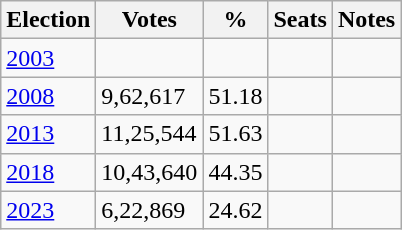<table class="wikitable plainrowheaders sortable">
<tr>
<th>Election</th>
<th>Votes</th>
<th>%</th>
<th>Seats</th>
<th>Notes</th>
</tr>
<tr>
<td><a href='#'>2003</a></td>
<td></td>
<td></td>
<td></td>
<td></td>
</tr>
<tr>
<td><a href='#'>2008</a></td>
<td>9,62,617</td>
<td>51.18</td>
<td></td>
<td></td>
</tr>
<tr>
<td><a href='#'>2013</a></td>
<td>11,25,544</td>
<td>51.63</td>
<td></td>
<td></td>
</tr>
<tr>
<td><a href='#'>2018</a></td>
<td>10,43,640</td>
<td>44.35</td>
<td></td>
<td></td>
</tr>
<tr>
<td><a href='#'>2023</a></td>
<td>6,22,869</td>
<td>24.62</td>
<td></td>
<td></td>
</tr>
</table>
